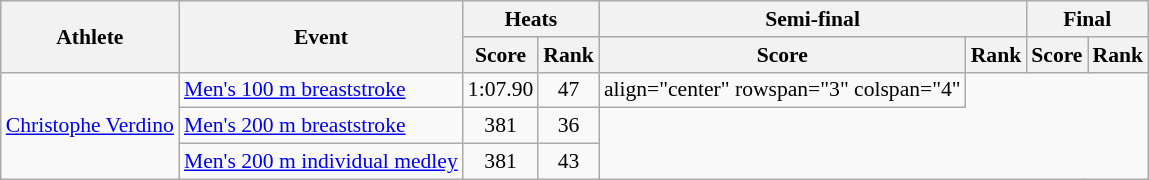<table class="wikitable" style="font-size:90%">
<tr>
<th rowspan="2">Athlete</th>
<th rowspan="2">Event</th>
<th colspan="2">Heats</th>
<th colspan="2">Semi-final</th>
<th colspan="2">Final</th>
</tr>
<tr>
<th>Score</th>
<th>Rank</th>
<th>Score</th>
<th>Rank</th>
<th>Score</th>
<th>Rank</th>
</tr>
<tr>
<td rowspan="3"><a href='#'>Christophe Verdino</a></td>
<td><a href='#'>Men's 100 m breaststroke</a></td>
<td align="center">1:07.90</td>
<td align="center">47</td>
<td>align="center" rowspan="3" colspan="4" </td>
</tr>
<tr>
<td><a href='#'>Men's 200 m breaststroke</a></td>
<td align="center">381</td>
<td align="center">36</td>
</tr>
<tr>
<td><a href='#'>Men's 200 m individual medley</a></td>
<td align="center">381</td>
<td align="center">43</td>
</tr>
</table>
